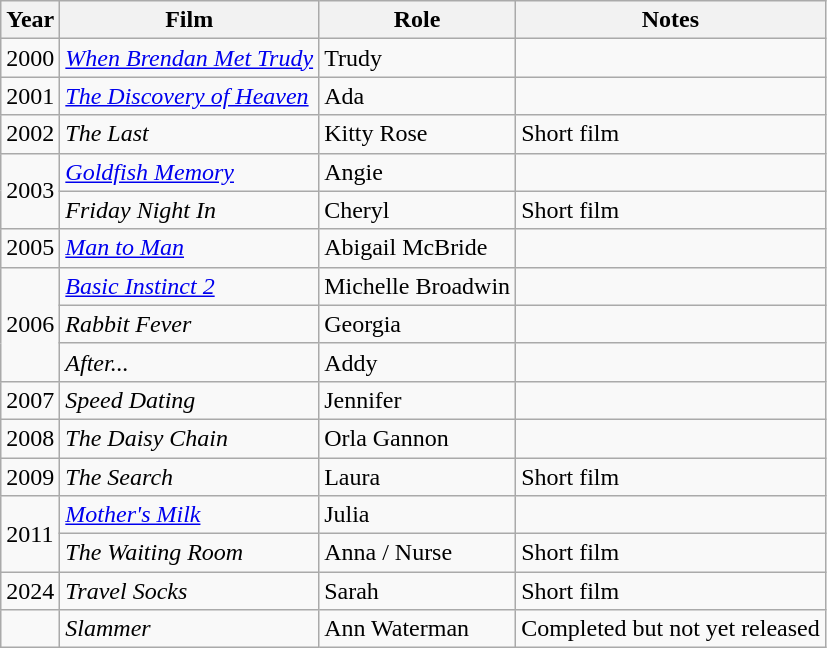<table class="wikitable">
<tr>
<th>Year</th>
<th>Film</th>
<th>Role</th>
<th>Notes</th>
</tr>
<tr>
<td>2000</td>
<td><em><a href='#'>When Brendan Met Trudy</a></em></td>
<td>Trudy</td>
<td></td>
</tr>
<tr>
<td>2001</td>
<td><em><a href='#'>The Discovery of Heaven</a></em></td>
<td>Ada</td>
<td></td>
</tr>
<tr>
<td>2002</td>
<td><em>The Last</em></td>
<td>Kitty Rose</td>
<td>Short film</td>
</tr>
<tr>
<td rowspan="2">2003</td>
<td><em><a href='#'>Goldfish Memory</a></em></td>
<td>Angie</td>
<td></td>
</tr>
<tr>
<td><em>Friday Night In</em></td>
<td>Cheryl</td>
<td>Short film</td>
</tr>
<tr>
<td>2005</td>
<td><em><a href='#'>Man to Man</a></em></td>
<td>Abigail McBride</td>
<td></td>
</tr>
<tr>
<td rowspan="3">2006</td>
<td><em><a href='#'>Basic Instinct 2</a></em></td>
<td>Michelle Broadwin</td>
<td></td>
</tr>
<tr>
<td><em>Rabbit Fever</em></td>
<td>Georgia</td>
<td></td>
</tr>
<tr>
<td><em>After...</em></td>
<td>Addy</td>
<td></td>
</tr>
<tr>
<td>2007</td>
<td><em>Speed Dating</em></td>
<td>Jennifer</td>
<td></td>
</tr>
<tr>
<td>2008</td>
<td><em>The Daisy Chain</em></td>
<td>Orla Gannon</td>
<td></td>
</tr>
<tr>
<td>2009</td>
<td><em>The Search</em></td>
<td>Laura</td>
<td>Short film</td>
</tr>
<tr>
<td rowspan="2">2011</td>
<td><em><a href='#'>Mother's Milk</a></em></td>
<td>Julia</td>
<td></td>
</tr>
<tr>
<td><em>The Waiting Room</em></td>
<td>Anna / Nurse</td>
<td>Short film</td>
</tr>
<tr>
<td>2024</td>
<td><em>Travel Socks</em></td>
<td>Sarah</td>
<td>Short film</td>
</tr>
<tr>
<td></td>
<td><em>Slammer</em></td>
<td>Ann Waterman</td>
<td>Completed but not yet released</td>
</tr>
</table>
